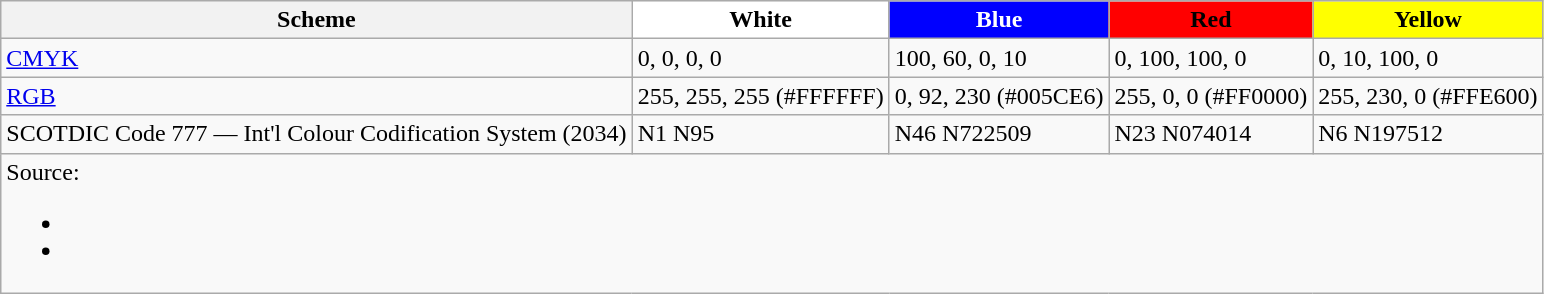<table class="wikitable">
<tr>
<th>Scheme</th>
<th style="background:#FFFFFF; color:black">White</th>
<th style="background:#0000FF; color:white">Blue</th>
<th style="background:#FF0000; color:black">Red</th>
<th style="background:#FFFF00; color:black">Yellow</th>
</tr>
<tr>
<td><a href='#'>CMYK</a></td>
<td>0, 0, 0, 0</td>
<td>100, 60, 0, 10</td>
<td>0, 100, 100, 0</td>
<td>0, 10, 100, 0</td>
</tr>
<tr>
<td><a href='#'>RGB</a></td>
<td>255, 255, 255 (#FFFFFF)</td>
<td>0, 92, 230 (#005CE6)</td>
<td>255, 0, 0 (#FF0000)</td>
<td>255, 230, 0 (#FFE600)</td>
</tr>
<tr>
<td>SCOTDIC Code 777 — Int'l Colour Codification System (2034)</td>
<td>N1 N95</td>
<td>N46 N722509</td>
<td>N23 N074014</td>
<td>N6 N197512</td>
</tr>
<tr>
<td colspan ="5">Source:<br><ul><li></li><li></li></ul></td>
</tr>
</table>
